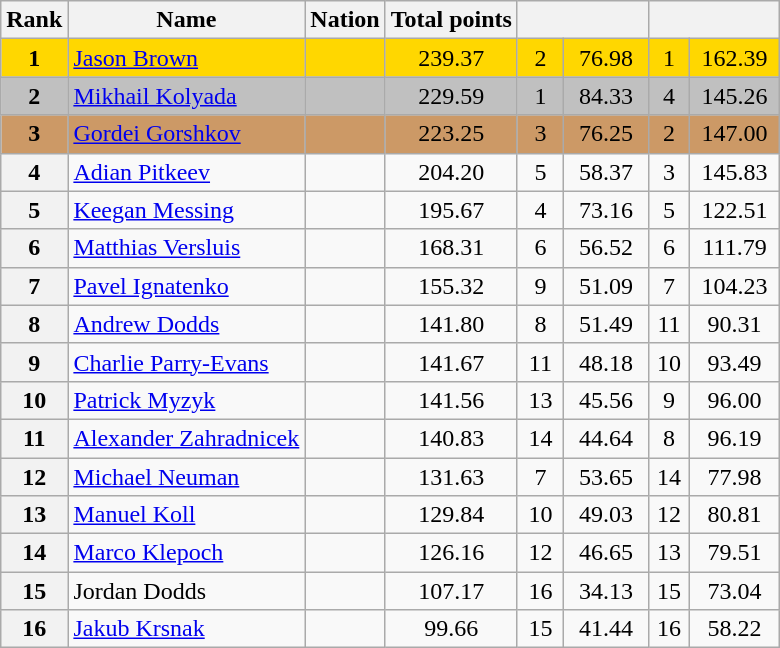<table class="wikitable sortable">
<tr>
<th>Rank</th>
<th>Name</th>
<th>Nation</th>
<th>Total points</th>
<th colspan="2" width="80px"></th>
<th colspan="2" width="80px"></th>
</tr>
<tr bgcolor="gold">
<td align="center"><strong>1</strong></td>
<td><a href='#'>Jason Brown</a></td>
<td></td>
<td align="center">239.37</td>
<td align="center">2</td>
<td align="center">76.98</td>
<td align="center">1</td>
<td align="center">162.39</td>
</tr>
<tr bgcolor="silver">
<td align="center"><strong>2</strong></td>
<td><a href='#'>Mikhail Kolyada</a></td>
<td></td>
<td align="center">229.59</td>
<td align="center">1</td>
<td align="center">84.33</td>
<td align="center">4</td>
<td align="center">145.26</td>
</tr>
<tr bgcolor="cc9966">
<td align="center"><strong>3</strong></td>
<td><a href='#'>Gordei Gorshkov</a></td>
<td></td>
<td align="center">223.25</td>
<td align="center">3</td>
<td align="center">76.25</td>
<td align="center">2</td>
<td align="center">147.00</td>
</tr>
<tr>
<th>4</th>
<td><a href='#'>Adian Pitkeev</a></td>
<td></td>
<td align="center">204.20</td>
<td align="center">5</td>
<td align="center">58.37</td>
<td align="center">3</td>
<td align="center">145.83</td>
</tr>
<tr>
<th>5</th>
<td><a href='#'>Keegan Messing</a></td>
<td></td>
<td align="center">195.67</td>
<td align="center">4</td>
<td align="center">73.16</td>
<td align="center">5</td>
<td align="center">122.51</td>
</tr>
<tr>
<th>6</th>
<td><a href='#'>Matthias Versluis</a></td>
<td></td>
<td align="center">168.31</td>
<td align="center">6</td>
<td align="center">56.52</td>
<td align="center">6</td>
<td align="center">111.79</td>
</tr>
<tr>
<th>7</th>
<td><a href='#'>Pavel Ignatenko</a></td>
<td></td>
<td align="center">155.32</td>
<td align="center">9</td>
<td align="center">51.09</td>
<td align="center">7</td>
<td align="center">104.23</td>
</tr>
<tr>
<th>8</th>
<td><a href='#'>Andrew Dodds</a></td>
<td></td>
<td align="center">141.80</td>
<td align="center">8</td>
<td align="center">51.49</td>
<td align="center">11</td>
<td align="center">90.31</td>
</tr>
<tr>
<th>9</th>
<td><a href='#'>Charlie Parry-Evans</a></td>
<td></td>
<td align="center">141.67</td>
<td align="center">11</td>
<td align="center">48.18</td>
<td align="center">10</td>
<td align="center">93.49</td>
</tr>
<tr>
<th>10</th>
<td><a href='#'>Patrick Myzyk</a></td>
<td></td>
<td align="center">141.56</td>
<td align="center">13</td>
<td align="center">45.56</td>
<td align="center">9</td>
<td align="center">96.00</td>
</tr>
<tr>
<th>11</th>
<td><a href='#'>Alexander Zahradnicek</a></td>
<td></td>
<td align="center">140.83</td>
<td align="center">14</td>
<td align="center">44.64</td>
<td align="center">8</td>
<td align="center">96.19</td>
</tr>
<tr>
<th>12</th>
<td><a href='#'>Michael Neuman</a></td>
<td></td>
<td align="center">131.63</td>
<td align="center">7</td>
<td align="center">53.65</td>
<td align="center">14</td>
<td align="center">77.98</td>
</tr>
<tr>
<th>13</th>
<td><a href='#'>Manuel Koll</a></td>
<td></td>
<td align="center">129.84</td>
<td align="center">10</td>
<td align="center">49.03</td>
<td align="center">12</td>
<td align="center">80.81</td>
</tr>
<tr>
<th>14</th>
<td><a href='#'>Marco Klepoch</a></td>
<td></td>
<td align="center">126.16</td>
<td align="center">12</td>
<td align="center">46.65</td>
<td align="center">13</td>
<td align="center">79.51</td>
</tr>
<tr>
<th>15</th>
<td>Jordan Dodds</td>
<td></td>
<td align="center">107.17</td>
<td align="center">16</td>
<td align="center">34.13</td>
<td align="center">15</td>
<td align="center">73.04</td>
</tr>
<tr>
<th>16</th>
<td><a href='#'>Jakub Krsnak</a></td>
<td></td>
<td align="center">99.66</td>
<td align="center">15</td>
<td align="center">41.44</td>
<td align="center">16</td>
<td align="center">58.22</td>
</tr>
</table>
